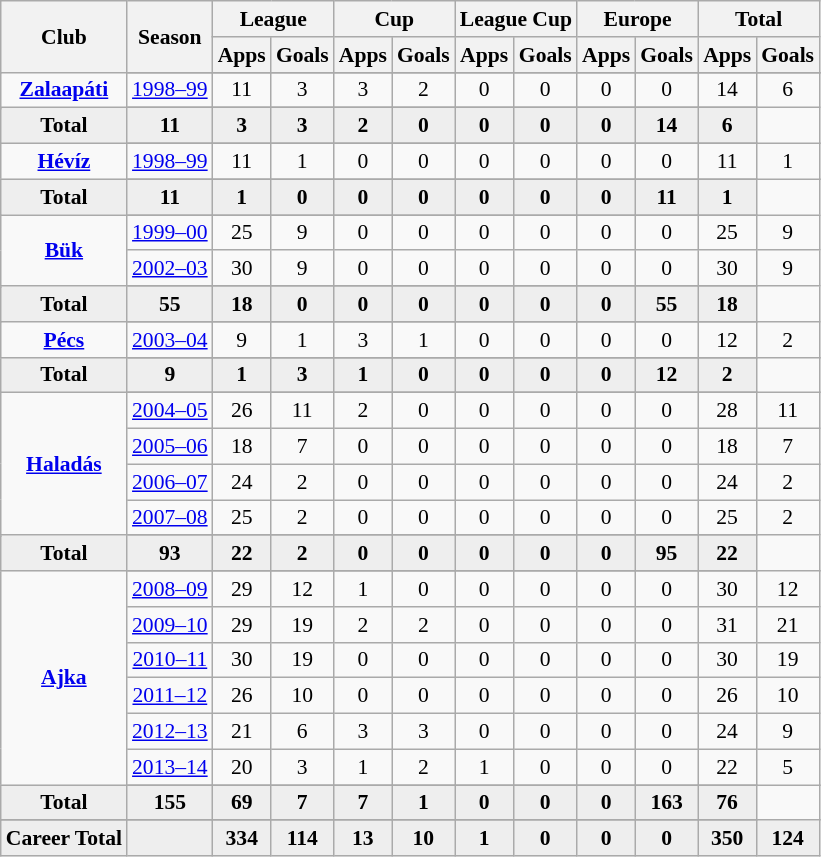<table class="wikitable" style="font-size:90%; text-align: center;">
<tr>
<th rowspan="2">Club</th>
<th rowspan="2">Season</th>
<th colspan="2">League</th>
<th colspan="2">Cup</th>
<th colspan="2">League Cup</th>
<th colspan="2">Europe</th>
<th colspan="2">Total</th>
</tr>
<tr>
<th>Apps</th>
<th>Goals</th>
<th>Apps</th>
<th>Goals</th>
<th>Apps</th>
<th>Goals</th>
<th>Apps</th>
<th>Goals</th>
<th>Apps</th>
<th>Goals</th>
</tr>
<tr ||-||-||-|->
<td rowspan="3" valign="center"><strong><a href='#'>Zalaapáti</a></strong></td>
</tr>
<tr>
<td><a href='#'>1998–99</a></td>
<td>11</td>
<td>3</td>
<td>3</td>
<td>2</td>
<td>0</td>
<td>0</td>
<td>0</td>
<td>0</td>
<td>14</td>
<td>6</td>
</tr>
<tr>
</tr>
<tr style="font-weight:bold; background-color:#eeeeee;">
<td>Total</td>
<td>11</td>
<td>3</td>
<td>3</td>
<td>2</td>
<td>0</td>
<td>0</td>
<td>0</td>
<td>0</td>
<td>14</td>
<td>6</td>
</tr>
<tr>
<td rowspan="3" valign="center"><strong><a href='#'>Hévíz</a></strong></td>
</tr>
<tr>
<td><a href='#'>1998–99</a></td>
<td>11</td>
<td>1</td>
<td>0</td>
<td>0</td>
<td>0</td>
<td>0</td>
<td>0</td>
<td>0</td>
<td>11</td>
<td>1</td>
</tr>
<tr>
</tr>
<tr style="font-weight:bold; background-color:#eeeeee;">
<td>Total</td>
<td>11</td>
<td>1</td>
<td>0</td>
<td>0</td>
<td>0</td>
<td>0</td>
<td>0</td>
<td>0</td>
<td>11</td>
<td>1</td>
</tr>
<tr>
<td rowspan="4" valign="center"><strong><a href='#'>Bük</a></strong></td>
</tr>
<tr>
<td><a href='#'>1999–00</a></td>
<td>25</td>
<td>9</td>
<td>0</td>
<td>0</td>
<td>0</td>
<td>0</td>
<td>0</td>
<td>0</td>
<td>25</td>
<td>9</td>
</tr>
<tr>
<td><a href='#'>2002–03</a></td>
<td>30</td>
<td>9</td>
<td>0</td>
<td>0</td>
<td>0</td>
<td>0</td>
<td>0</td>
<td>0</td>
<td>30</td>
<td>9</td>
</tr>
<tr>
</tr>
<tr style="font-weight:bold; background-color:#eeeeee;">
<td>Total</td>
<td>55</td>
<td>18</td>
<td>0</td>
<td>0</td>
<td>0</td>
<td>0</td>
<td>0</td>
<td>0</td>
<td>55</td>
<td>18</td>
</tr>
<tr>
<td rowspan="3" valign="center"><strong><a href='#'>Pécs</a></strong></td>
</tr>
<tr>
<td><a href='#'>2003–04</a></td>
<td>9</td>
<td>1</td>
<td>3</td>
<td>1</td>
<td>0</td>
<td>0</td>
<td>0</td>
<td>0</td>
<td>12</td>
<td>2</td>
</tr>
<tr>
</tr>
<tr style="font-weight:bold; background-color:#eeeeee;">
<td>Total</td>
<td>9</td>
<td>1</td>
<td>3</td>
<td>1</td>
<td>0</td>
<td>0</td>
<td>0</td>
<td>0</td>
<td>12</td>
<td>2</td>
</tr>
<tr>
<td rowspan="6" valign="center"><strong><a href='#'>Haladás</a></strong></td>
</tr>
<tr>
<td><a href='#'>2004–05</a></td>
<td>26</td>
<td>11</td>
<td>2</td>
<td>0</td>
<td>0</td>
<td>0</td>
<td>0</td>
<td>0</td>
<td>28</td>
<td>11</td>
</tr>
<tr>
<td><a href='#'>2005–06</a></td>
<td>18</td>
<td>7</td>
<td>0</td>
<td>0</td>
<td>0</td>
<td>0</td>
<td>0</td>
<td>0</td>
<td>18</td>
<td>7</td>
</tr>
<tr>
<td><a href='#'>2006–07</a></td>
<td>24</td>
<td>2</td>
<td>0</td>
<td>0</td>
<td>0</td>
<td>0</td>
<td>0</td>
<td>0</td>
<td>24</td>
<td>2</td>
</tr>
<tr>
<td><a href='#'>2007–08</a></td>
<td>25</td>
<td>2</td>
<td>0</td>
<td>0</td>
<td>0</td>
<td>0</td>
<td>0</td>
<td>0</td>
<td>25</td>
<td>2</td>
</tr>
<tr>
</tr>
<tr style="font-weight:bold; background-color:#eeeeee;">
<td>Total</td>
<td>93</td>
<td>22</td>
<td>2</td>
<td>0</td>
<td>0</td>
<td>0</td>
<td>0</td>
<td>0</td>
<td>95</td>
<td>22</td>
</tr>
<tr>
<td rowspan="8" valign="center"><strong><a href='#'>Ajka</a></strong></td>
</tr>
<tr>
<td><a href='#'>2008–09</a></td>
<td>29</td>
<td>12</td>
<td>1</td>
<td>0</td>
<td>0</td>
<td>0</td>
<td>0</td>
<td>0</td>
<td>30</td>
<td>12</td>
</tr>
<tr>
<td><a href='#'>2009–10</a></td>
<td>29</td>
<td>19</td>
<td>2</td>
<td>2</td>
<td>0</td>
<td>0</td>
<td>0</td>
<td>0</td>
<td>31</td>
<td>21</td>
</tr>
<tr>
<td><a href='#'>2010–11</a></td>
<td>30</td>
<td>19</td>
<td>0</td>
<td>0</td>
<td>0</td>
<td>0</td>
<td>0</td>
<td>0</td>
<td>30</td>
<td>19</td>
</tr>
<tr>
<td><a href='#'>2011–12</a></td>
<td>26</td>
<td>10</td>
<td>0</td>
<td>0</td>
<td>0</td>
<td>0</td>
<td>0</td>
<td>0</td>
<td>26</td>
<td>10</td>
</tr>
<tr>
<td><a href='#'>2012–13</a></td>
<td>21</td>
<td>6</td>
<td>3</td>
<td>3</td>
<td>0</td>
<td>0</td>
<td>0</td>
<td>0</td>
<td>24</td>
<td>9</td>
</tr>
<tr>
<td><a href='#'>2013–14</a></td>
<td>20</td>
<td>3</td>
<td>1</td>
<td>2</td>
<td>1</td>
<td>0</td>
<td>0</td>
<td>0</td>
<td>22</td>
<td>5</td>
</tr>
<tr>
</tr>
<tr style="font-weight:bold; background-color:#eeeeee;">
<td>Total</td>
<td>155</td>
<td>69</td>
<td>7</td>
<td>7</td>
<td>1</td>
<td>0</td>
<td>0</td>
<td>0</td>
<td>163</td>
<td>76</td>
</tr>
<tr>
</tr>
<tr style="font-weight:bold; background-color:#eeeeee;">
<td rowspan="2" valign="top"><strong>Career Total</strong></td>
<td></td>
<td><strong>334</strong></td>
<td><strong>114</strong></td>
<td><strong>13</strong></td>
<td><strong>10</strong></td>
<td><strong>1</strong></td>
<td><strong>0</strong></td>
<td><strong>0</strong></td>
<td><strong>0</strong></td>
<td><strong>350</strong></td>
<td><strong>124</strong></td>
</tr>
</table>
